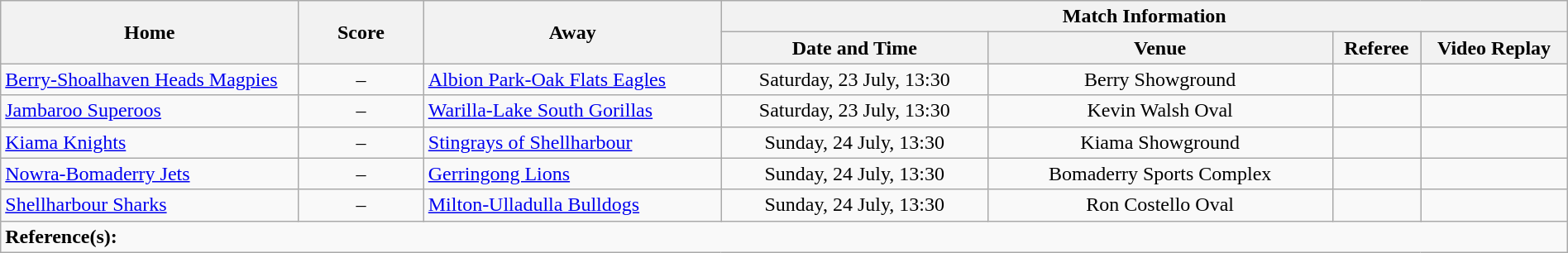<table class="wikitable" width="100% text-align:center;">
<tr>
<th rowspan="2" width="19%">Home</th>
<th rowspan="2" width="8%">Score</th>
<th rowspan="2" width="19%">Away</th>
<th colspan="4">Match Information</th>
</tr>
<tr bgcolor="#CCCCCC">
<th width="17%">Date and Time</th>
<th width="22%">Venue</th>
<th>Referee</th>
<th>Video Replay</th>
</tr>
<tr>
<td> <a href='#'>Berry-Shoalhaven Heads Magpies</a></td>
<td style="text-align:center;">–</td>
<td> <a href='#'>Albion Park-Oak Flats Eagles</a></td>
<td style="text-align:center;">Saturday, 23 July, 13:30</td>
<td style="text-align:center;">Berry Showground</td>
<td style="text-align:center;"></td>
<td style="text-align:center;"></td>
</tr>
<tr>
<td> <a href='#'>Jambaroo Superoos</a></td>
<td style="text-align:center;">–</td>
<td> <a href='#'>Warilla-Lake South Gorillas</a></td>
<td style="text-align:center;">Saturday, 23 July, 13:30</td>
<td style="text-align:center;">Kevin Walsh Oval</td>
<td style="text-align:center;"></td>
<td style="text-align:center;"></td>
</tr>
<tr>
<td> <a href='#'>Kiama Knights</a></td>
<td style="text-align:center;">–</td>
<td> <a href='#'>Stingrays of Shellharbour</a></td>
<td style="text-align:center;">Sunday, 24 July, 13:30</td>
<td style="text-align:center;">Kiama Showground</td>
<td style="text-align:center;"></td>
<td style="text-align:center;"></td>
</tr>
<tr>
<td> <a href='#'>Nowra-Bomaderry Jets</a></td>
<td style="text-align:center;">–</td>
<td> <a href='#'>Gerringong Lions</a></td>
<td style="text-align:center;">Sunday, 24 July, 13:30</td>
<td style="text-align:center;">Bomaderry Sports Complex</td>
<td style="text-align:center;"></td>
<td style="text-align:center;"></td>
</tr>
<tr>
<td> <a href='#'>Shellharbour Sharks</a></td>
<td style="text-align:center;">–</td>
<td> <a href='#'>Milton-Ulladulla Bulldogs</a></td>
<td style="text-align:center;">Sunday, 24 July, 13:30</td>
<td style="text-align:center;">Ron Costello Oval</td>
<td style="text-align:center;"></td>
<td style="text-align:center;"></td>
</tr>
<tr>
<td colspan="7"><strong>Reference(s):</strong></td>
</tr>
</table>
